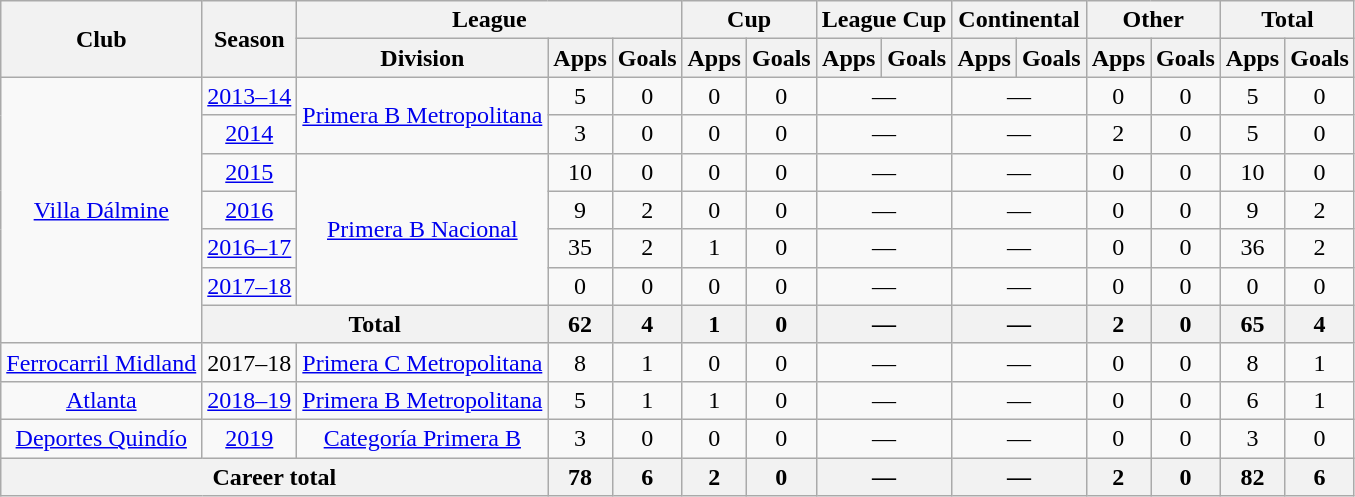<table class="wikitable" style="text-align:center">
<tr>
<th rowspan="2">Club</th>
<th rowspan="2">Season</th>
<th colspan="3">League</th>
<th colspan="2">Cup</th>
<th colspan="2">League Cup</th>
<th colspan="2">Continental</th>
<th colspan="2">Other</th>
<th colspan="2">Total</th>
</tr>
<tr>
<th>Division</th>
<th>Apps</th>
<th>Goals</th>
<th>Apps</th>
<th>Goals</th>
<th>Apps</th>
<th>Goals</th>
<th>Apps</th>
<th>Goals</th>
<th>Apps</th>
<th>Goals</th>
<th>Apps</th>
<th>Goals</th>
</tr>
<tr>
<td rowspan="7"><a href='#'>Villa Dálmine</a></td>
<td><a href='#'>2013–14</a></td>
<td rowspan="2"><a href='#'>Primera B Metropolitana</a></td>
<td>5</td>
<td>0</td>
<td>0</td>
<td>0</td>
<td colspan="2">—</td>
<td colspan="2">—</td>
<td>0</td>
<td>0</td>
<td>5</td>
<td>0</td>
</tr>
<tr>
<td><a href='#'>2014</a></td>
<td>3</td>
<td>0</td>
<td>0</td>
<td>0</td>
<td colspan="2">—</td>
<td colspan="2">—</td>
<td>2</td>
<td>0</td>
<td>5</td>
<td>0</td>
</tr>
<tr>
<td><a href='#'>2015</a></td>
<td rowspan="4"><a href='#'>Primera B Nacional</a></td>
<td>10</td>
<td>0</td>
<td>0</td>
<td>0</td>
<td colspan="2">—</td>
<td colspan="2">—</td>
<td>0</td>
<td>0</td>
<td>10</td>
<td>0</td>
</tr>
<tr>
<td><a href='#'>2016</a></td>
<td>9</td>
<td>2</td>
<td>0</td>
<td>0</td>
<td colspan="2">—</td>
<td colspan="2">—</td>
<td>0</td>
<td>0</td>
<td>9</td>
<td>2</td>
</tr>
<tr>
<td><a href='#'>2016–17</a></td>
<td>35</td>
<td>2</td>
<td>1</td>
<td>0</td>
<td colspan="2">—</td>
<td colspan="2">—</td>
<td>0</td>
<td>0</td>
<td>36</td>
<td>2</td>
</tr>
<tr>
<td><a href='#'>2017–18</a></td>
<td>0</td>
<td>0</td>
<td>0</td>
<td>0</td>
<td colspan="2">—</td>
<td colspan="2">—</td>
<td>0</td>
<td>0</td>
<td>0</td>
<td>0</td>
</tr>
<tr>
<th colspan="2">Total</th>
<th>62</th>
<th>4</th>
<th>1</th>
<th>0</th>
<th colspan="2">—</th>
<th colspan="2">—</th>
<th>2</th>
<th>0</th>
<th>65</th>
<th>4</th>
</tr>
<tr>
<td rowspan="1"><a href='#'>Ferrocarril Midland</a></td>
<td>2017–18</td>
<td rowspan="1"><a href='#'>Primera C Metropolitana</a></td>
<td>8</td>
<td>1</td>
<td>0</td>
<td>0</td>
<td colspan="2">—</td>
<td colspan="2">—</td>
<td>0</td>
<td>0</td>
<td>8</td>
<td>1</td>
</tr>
<tr>
<td rowspan="1"><a href='#'>Atlanta</a></td>
<td><a href='#'>2018–19</a></td>
<td rowspan="1"><a href='#'>Primera B Metropolitana</a></td>
<td>5</td>
<td>1</td>
<td>1</td>
<td>0</td>
<td colspan="2">—</td>
<td colspan="2">—</td>
<td>0</td>
<td>0</td>
<td>6</td>
<td>1</td>
</tr>
<tr>
<td rowspan="1"><a href='#'>Deportes Quindío</a></td>
<td><a href='#'>2019</a></td>
<td rowspan="1"><a href='#'>Categoría Primera B</a></td>
<td>3</td>
<td>0</td>
<td>0</td>
<td>0</td>
<td colspan="2">—</td>
<td colspan="2">—</td>
<td>0</td>
<td>0</td>
<td>3</td>
<td>0</td>
</tr>
<tr>
<th colspan="3">Career total</th>
<th>78</th>
<th>6</th>
<th>2</th>
<th>0</th>
<th colspan="2">—</th>
<th colspan="2">—</th>
<th>2</th>
<th>0</th>
<th>82</th>
<th>6</th>
</tr>
</table>
